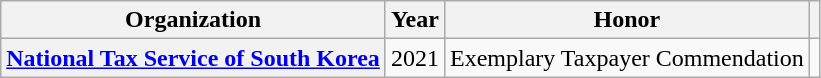<table class="wikitable plainrowheaders">
<tr>
<th scope="col">Organization</th>
<th scope="col">Year</th>
<th scope="col">Honor</th>
<th scope="col"></th>
</tr>
<tr>
<th scope="row"><a href='#'>National Tax Service of South Korea</a></th>
<td style="text-align:center">2021</td>
<td>Exemplary Taxpayer Commendation</td>
<td style="text-align:center"></td>
</tr>
</table>
